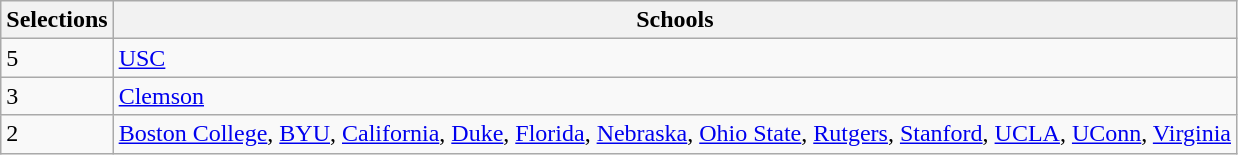<table class="wikitable sortable" style="text-align:left">
<tr>
<th>Selections</th>
<th class="unsortable">Schools</th>
</tr>
<tr>
<td>5</td>
<td><a href='#'>USC</a></td>
</tr>
<tr>
<td>3</td>
<td><a href='#'>Clemson</a></td>
</tr>
<tr>
<td>2</td>
<td><a href='#'>Boston College</a>, <a href='#'>BYU</a>, <a href='#'>California</a>, <a href='#'>Duke</a>, <a href='#'>Florida</a>, <a href='#'>Nebraska</a>, <a href='#'>Ohio State</a>, <a href='#'>Rutgers</a>, <a href='#'>Stanford</a>, <a href='#'>UCLA</a>, <a href='#'>UConn</a>, <a href='#'>Virginia</a></td>
</tr>
</table>
